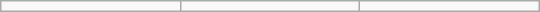<table class=wikitable align=right width=360>
<tr>
<td></td>
<td></td>
<td></td>
</tr>
</table>
